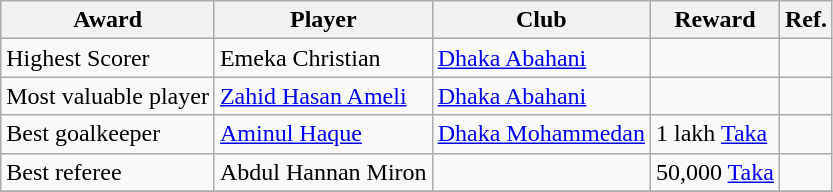<table class="wikitable">
<tr>
<th>Award</th>
<th>Player</th>
<th>Club</th>
<th>Reward</th>
<th>Ref.</th>
</tr>
<tr>
<td>Highest Scorer</td>
<td>Emeka Christian</td>
<td><a href='#'>Dhaka Abahani</a></td>
<td></td>
<td></td>
</tr>
<tr>
<td>Most valuable player</td>
<td><a href='#'>Zahid Hasan Ameli</a></td>
<td><a href='#'>Dhaka Abahani</a></td>
<td></td>
<td></td>
</tr>
<tr>
<td>Best goalkeeper</td>
<td><a href='#'>Aminul Haque</a></td>
<td><a href='#'>Dhaka Mohammedan</a></td>
<td>1 lakh <a href='#'>Taka</a></td>
<td></td>
</tr>
<tr>
<td>Best referee</td>
<td>Abdul Hannan Miron</td>
<td></td>
<td>50,000 <a href='#'>Taka</a></td>
<td></td>
</tr>
<tr>
</tr>
</table>
